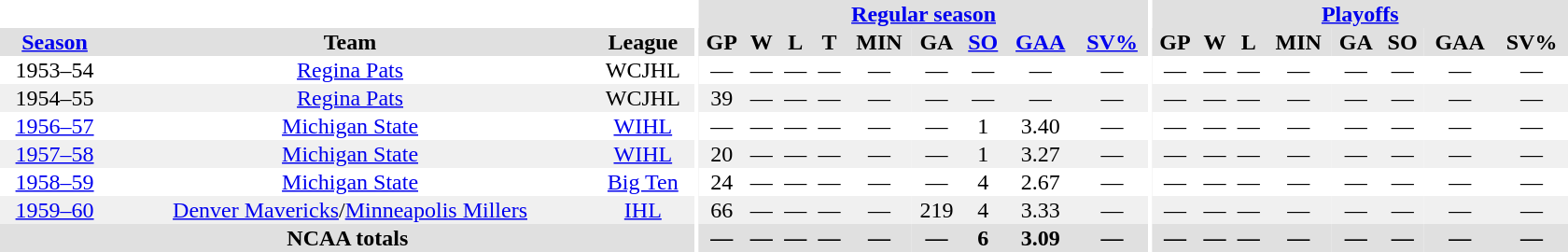<table border="0" cellpadding="1" cellspacing="0" style="text-align:center; width:70em">
<tr bgcolor="#e0e0e0">
<th colspan="3" bgcolor="#ffffff"></th>
<th rowspan="99" bgcolor="#ffffff"></th>
<th colspan="9"><a href='#'>Regular season</a></th>
<th rowspan="99" bgcolor="#ffffff"></th>
<th colspan="8"><a href='#'>Playoffs</a></th>
</tr>
<tr bgcolor="#e0e0e0">
<th><a href='#'>Season</a></th>
<th>Team</th>
<th>League</th>
<th>GP</th>
<th>W</th>
<th>L</th>
<th>T</th>
<th>MIN</th>
<th>GA</th>
<th><a href='#'>SO</a></th>
<th><a href='#'>GAA</a></th>
<th><a href='#'>SV%</a></th>
<th>GP</th>
<th>W</th>
<th>L</th>
<th>MIN</th>
<th>GA</th>
<th>SO</th>
<th>GAA</th>
<th>SV%</th>
</tr>
<tr>
<td>1953–54</td>
<td><a href='#'>Regina Pats</a></td>
<td>WCJHL</td>
<td>—</td>
<td>—</td>
<td>—</td>
<td>—</td>
<td>—</td>
<td>—</td>
<td>—</td>
<td>—</td>
<td>—</td>
<td>—</td>
<td>—</td>
<td>—</td>
<td>—</td>
<td>—</td>
<td>—</td>
<td>—</td>
<td>—</td>
</tr>
<tr bgcolor="f0f0f0">
<td>1954–55</td>
<td><a href='#'>Regina Pats</a></td>
<td>WCJHL</td>
<td>39</td>
<td>—</td>
<td>—</td>
<td>—</td>
<td>—</td>
<td>—</td>
<td>—</td>
<td>—</td>
<td>—</td>
<td>—</td>
<td>—</td>
<td>—</td>
<td>—</td>
<td>—</td>
<td>—</td>
<td>—</td>
<td>—</td>
</tr>
<tr>
<td><a href='#'>1956–57</a></td>
<td><a href='#'>Michigan State</a></td>
<td><a href='#'>WIHL</a></td>
<td>—</td>
<td>—</td>
<td>—</td>
<td>—</td>
<td>—</td>
<td>—</td>
<td>1</td>
<td>3.40</td>
<td>—</td>
<td>—</td>
<td>—</td>
<td>—</td>
<td>—</td>
<td>—</td>
<td>—</td>
<td>—</td>
<td>—</td>
</tr>
<tr bgcolor="f0f0f0">
<td><a href='#'>1957–58</a></td>
<td><a href='#'>Michigan State</a></td>
<td><a href='#'>WIHL</a></td>
<td>20</td>
<td>—</td>
<td>—</td>
<td>—</td>
<td>—</td>
<td>—</td>
<td>1</td>
<td>3.27</td>
<td>—</td>
<td>—</td>
<td>—</td>
<td>—</td>
<td>—</td>
<td>—</td>
<td>—</td>
<td>—</td>
<td>—</td>
</tr>
<tr>
<td><a href='#'>1958–59</a></td>
<td><a href='#'>Michigan State</a></td>
<td><a href='#'>Big Ten</a></td>
<td>24</td>
<td>—</td>
<td>—</td>
<td>—</td>
<td>—</td>
<td>—</td>
<td>4</td>
<td>2.67</td>
<td>—</td>
<td>—</td>
<td>—</td>
<td>—</td>
<td>—</td>
<td>—</td>
<td>—</td>
<td>—</td>
<td>—</td>
</tr>
<tr bgcolor="f0f0f0">
<td><a href='#'>1959–60</a></td>
<td><a href='#'>Denver Mavericks</a>/<a href='#'>Minneapolis Millers</a></td>
<td><a href='#'>IHL</a></td>
<td>66</td>
<td>—</td>
<td>—</td>
<td>—</td>
<td>—</td>
<td>219</td>
<td>4</td>
<td>3.33</td>
<td>—</td>
<td>—</td>
<td>—</td>
<td>—</td>
<td>—</td>
<td>—</td>
<td>—</td>
<td>—</td>
<td>—</td>
</tr>
<tr bgcolor="#e0e0e0">
<th colspan="3">NCAA totals</th>
<th>—</th>
<th>—</th>
<th>—</th>
<th>—</th>
<th>—</th>
<th>—</th>
<th>6</th>
<th>3.09</th>
<th>—</th>
<th>—</th>
<th>—</th>
<th>—</th>
<th>—</th>
<th>—</th>
<th>—</th>
<th>—</th>
<th>—</th>
</tr>
</table>
